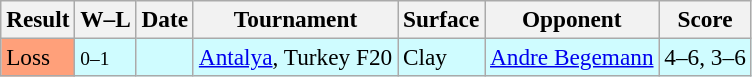<table class="sortable wikitable" style=font-size:97%>
<tr>
<th>Result</th>
<th class="unsortable">W–L</th>
<th>Date</th>
<th>Tournament</th>
<th>Surface</th>
<th>Opponent</th>
<th class="unsortable">Score</th>
</tr>
<tr bgcolor=#cffcff>
<td bgcolor=FFA07A>Loss</td>
<td><small>0–1</small></td>
<td></td>
<td><a href='#'>Antalya</a>, Turkey F20</td>
<td>Clay</td>
<td> <a href='#'>Andre Begemann</a></td>
<td>4–6, 3–6</td>
</tr>
</table>
